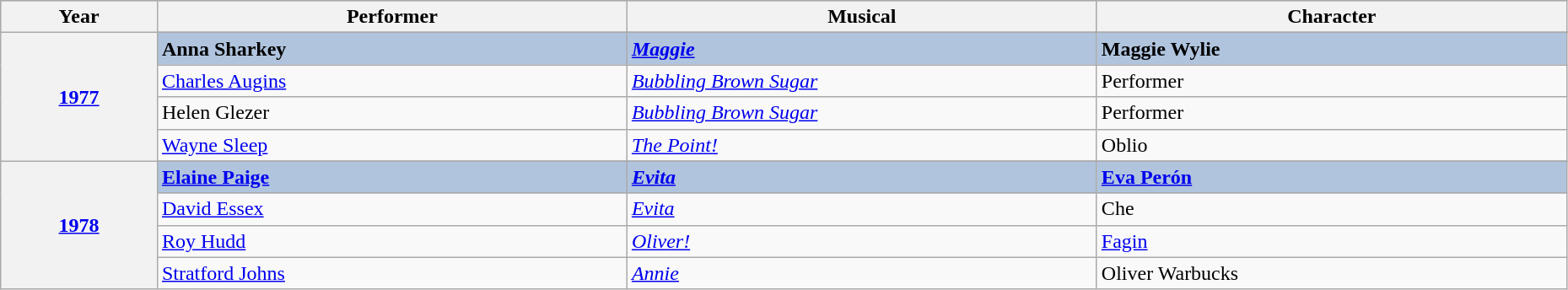<table class="wikitable" style="width:98%;">
<tr style="background:#bebebe;">
<th style="width:10%;">Year</th>
<th style="width:30%;">Performer</th>
<th style="width:30%;">Musical</th>
<th style="width:30%;">Character</th>
</tr>
<tr>
<th rowspan="5" align="center"><a href='#'>1977</a></th>
</tr>
<tr style="background:#B0C4DE">
<td><strong>Anna Sharkey</strong></td>
<td><strong><em><a href='#'>Maggie</a></em></strong></td>
<td><strong>Maggie Wylie</strong></td>
</tr>
<tr>
<td><a href='#'>Charles Augins</a></td>
<td><em><a href='#'>Bubbling Brown Sugar</a></em></td>
<td>Performer</td>
</tr>
<tr>
<td>Helen Glezer</td>
<td><em><a href='#'>Bubbling Brown Sugar</a></em></td>
<td>Performer</td>
</tr>
<tr>
<td><a href='#'>Wayne Sleep</a></td>
<td><em><a href='#'>The Point!</a></em></td>
<td>Oblio</td>
</tr>
<tr>
<th rowspan="5" align="center"><a href='#'>1978</a></th>
</tr>
<tr style="background:#B0C4DE">
<td><strong><a href='#'>Elaine Paige</a></strong></td>
<td><strong><em><a href='#'>Evita</a></em></strong></td>
<td><strong><a href='#'>Eva Perón</a></strong></td>
</tr>
<tr>
<td><a href='#'>David Essex</a></td>
<td><em><a href='#'>Evita</a></em></td>
<td>Che</td>
</tr>
<tr>
<td><a href='#'>Roy Hudd</a></td>
<td><em><a href='#'>Oliver!</a></em></td>
<td><a href='#'>Fagin</a></td>
</tr>
<tr>
<td><a href='#'>Stratford Johns</a></td>
<td><em><a href='#'>Annie</a></em></td>
<td>Oliver Warbucks</td>
</tr>
</table>
